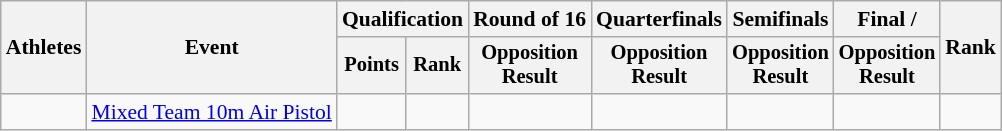<table class="wikitable" style="font-size:90%;">
<tr>
<th rowspan=2>Athletes</th>
<th rowspan=2>Event</th>
<th colspan=2>Qualification</th>
<th>Round of 16</th>
<th>Quarterfinals</th>
<th>Semifinals</th>
<th>Final / </th>
<th rowspan=2>Rank</th>
</tr>
<tr style="font-size:95%">
<th>Points</th>
<th>Rank</th>
<th>Opposition<br>Result</th>
<th>Opposition<br>Result</th>
<th>Opposition<br>Result</th>
<th>Opposition<br>Result</th>
</tr>
<tr align=center>
<td align=left><br></td>
<td align=left><a href='#'>Mixed Team 10m Air Pistol</a></td>
<td></td>
<td></td>
<td></td>
<td></td>
<td></td>
<td></td>
<td></td>
</tr>
</table>
